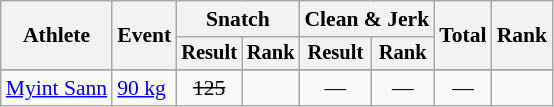<table class="wikitable" style="font-size:90%">
<tr>
<th rowspan="2">Athlete</th>
<th rowspan="2">Event</th>
<th colspan="2">Snatch</th>
<th colspan="2">Clean & Jerk</th>
<th rowspan="2">Total</th>
<th rowspan="2">Rank</th>
</tr>
<tr style="font-size:95%">
<th>Result</th>
<th>Rank</th>
<th>Result</th>
<th>Rank</th>
</tr>
<tr align=center>
</tr>
<tr align=center>
<td align=left><a href='#'>Myint Sann</a></td>
<td style="text-align:left;"><a href='#'>90 kg</a></td>
<td><s>125</s></td>
<td></td>
<td>—</td>
<td>—</td>
<td>—</td>
<td></td>
</tr>
</table>
